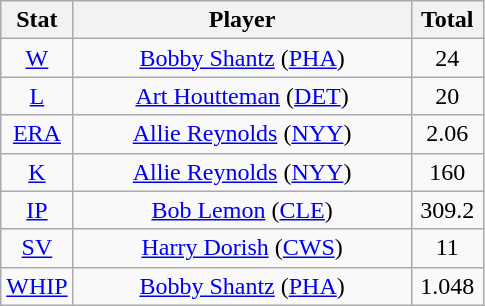<table class="wikitable" style="text-align:center;">
<tr>
<th style="width:15%;">Stat</th>
<th>Player</th>
<th style="width:15%;">Total</th>
</tr>
<tr>
<td><a href='#'>W</a></td>
<td><a href='#'>Bobby Shantz</a> (<a href='#'>PHA</a>)</td>
<td>24</td>
</tr>
<tr>
<td><a href='#'>L</a></td>
<td><a href='#'>Art Houtteman</a> (<a href='#'>DET</a>)</td>
<td>20</td>
</tr>
<tr>
<td><a href='#'>ERA</a></td>
<td><a href='#'>Allie Reynolds</a> (<a href='#'>NYY</a>)</td>
<td>2.06</td>
</tr>
<tr>
<td><a href='#'>K</a></td>
<td><a href='#'>Allie Reynolds</a> (<a href='#'>NYY</a>)</td>
<td>160</td>
</tr>
<tr>
<td><a href='#'>IP</a></td>
<td><a href='#'>Bob Lemon</a> (<a href='#'>CLE</a>)</td>
<td>309.2</td>
</tr>
<tr>
<td><a href='#'>SV</a></td>
<td><a href='#'>Harry Dorish</a> (<a href='#'>CWS</a>)</td>
<td>11</td>
</tr>
<tr>
<td><a href='#'>WHIP</a></td>
<td><a href='#'>Bobby Shantz</a> (<a href='#'>PHA</a>)</td>
<td>1.048</td>
</tr>
</table>
